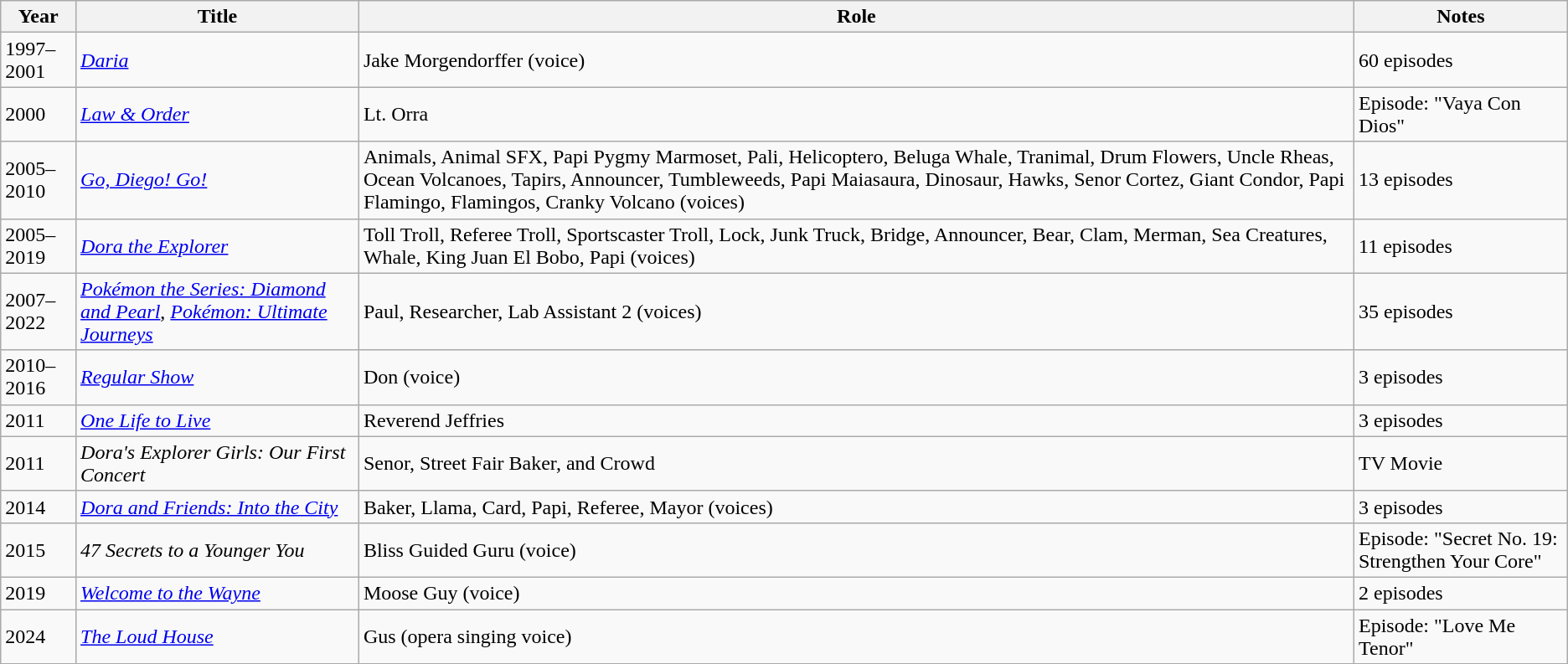<table class="wikitable sortable">
<tr>
<th>Year</th>
<th>Title</th>
<th>Role</th>
<th>Notes</th>
</tr>
<tr>
<td>1997–2001</td>
<td><em><a href='#'>Daria</a></em></td>
<td>Jake Morgendorffer (voice)</td>
<td>60 episodes</td>
</tr>
<tr>
<td>2000</td>
<td><em><a href='#'>Law & Order</a></em></td>
<td>Lt. Orra</td>
<td>Episode: "Vaya Con Dios"</td>
</tr>
<tr>
<td>2005–2010</td>
<td><em><a href='#'>Go, Diego! Go!</a></em></td>
<td>Animals, Animal SFX, Papi Pygmy Marmoset, Pali, Helicoptero, Beluga Whale, Tranimal, Drum Flowers, Uncle Rheas, Ocean Volcanoes, Tapirs, Announcer, Tumbleweeds, Papi Maiasaura, Dinosaur, Hawks, Senor Cortez, Giant Condor, Papi Flamingo, Flamingos, Cranky Volcano (voices)</td>
<td>13 episodes</td>
</tr>
<tr>
<td>2005–2019</td>
<td><em><a href='#'>Dora the Explorer</a></em></td>
<td>Toll Troll, Referee Troll, Sportscaster Troll, Lock, Junk Truck, Bridge, Announcer, Bear, Clam, Merman, Sea Creatures, Whale, King Juan El Bobo, Papi (voices)</td>
<td>11 episodes</td>
</tr>
<tr>
<td>2007–2022</td>
<td><em><a href='#'>Pokémon the Series: Diamond and Pearl</a></em>, <em><a href='#'>Pokémon: Ultimate Journeys</a></em></td>
<td>Paul, Researcher, Lab Assistant 2 (voices)</td>
<td>35 episodes</td>
</tr>
<tr>
<td>2010–2016</td>
<td><em><a href='#'>Regular Show</a></em></td>
<td>Don (voice)</td>
<td>3 episodes</td>
</tr>
<tr>
<td>2011</td>
<td><em><a href='#'>One Life to Live</a></em></td>
<td>Reverend Jeffries</td>
<td>3 episodes</td>
</tr>
<tr>
<td>2011</td>
<td><em>Dora's Explorer Girls: Our First Concert</em></td>
<td>Senor, Street Fair Baker, and Crowd</td>
<td>TV Movie</td>
</tr>
<tr>
<td>2014</td>
<td><em><a href='#'>Dora and Friends: Into the City</a></em></td>
<td>Baker, Llama, Card, Papi, Referee, Mayor (voices)</td>
<td>3 episodes</td>
</tr>
<tr>
<td>2015</td>
<td><em>47 Secrets to a Younger You</em></td>
<td>Bliss Guided Guru (voice)</td>
<td>Episode: "Secret No. 19: Strengthen Your Core"</td>
</tr>
<tr>
<td>2019</td>
<td><em><a href='#'>Welcome to the Wayne</a></em></td>
<td>Moose Guy (voice)</td>
<td>2 episodes</td>
</tr>
<tr>
<td>2024</td>
<td><em><a href='#'>The Loud House</a></em></td>
<td>Gus (opera singing voice)</td>
<td>Episode: "Love Me Tenor"</td>
</tr>
</table>
